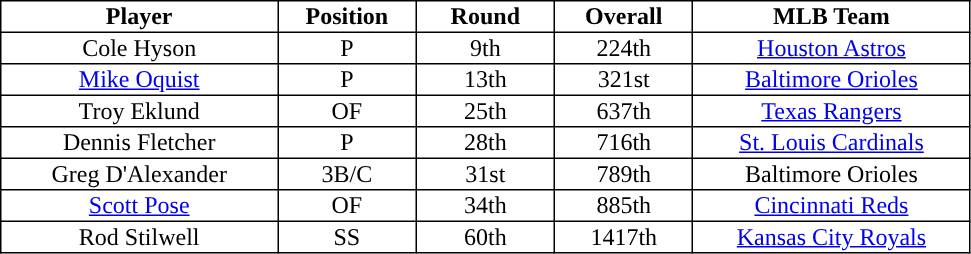<table class="toccolours" border=1 style="text-align:center; border-collapse:collapse;">
<tr>
<th style="width:20%; ">Player</th>
<th style="width:10%; ">Position</th>
<th style="width:10%; ">Round</th>
<th style="width:10%; ">Overall</th>
<th style="width:20%; ">MLB Team</th>
</tr>
<tr>
<td>Cole Hyson</td>
<td>P</td>
<td>9th</td>
<td>224th</td>
<td><a href='#'>Houston Astros</a></td>
</tr>
<tr>
<td><a href='#'>Mike Oquist</a></td>
<td>P</td>
<td>13th</td>
<td>321st</td>
<td><a href='#'>Baltimore Orioles</a></td>
</tr>
<tr>
<td>Troy Eklund</td>
<td>OF</td>
<td>25th</td>
<td>637th</td>
<td><a href='#'>Texas Rangers</a></td>
</tr>
<tr>
<td>Dennis Fletcher</td>
<td>P</td>
<td>28th</td>
<td>716th</td>
<td><a href='#'>St. Louis Cardinals</a></td>
</tr>
<tr>
<td>Greg D'Alexander</td>
<td>3B/C</td>
<td>31st</td>
<td>789th</td>
<td>Baltimore Orioles</td>
</tr>
<tr>
<td><a href='#'>Scott Pose</a></td>
<td>OF</td>
<td>34th</td>
<td>885th</td>
<td><a href='#'>Cincinnati Reds</a></td>
</tr>
<tr>
<td>Rod Stilwell</td>
<td>SS</td>
<td>60th</td>
<td>1417th</td>
<td><a href='#'>Kansas City Royals</a></td>
</tr>
</table>
